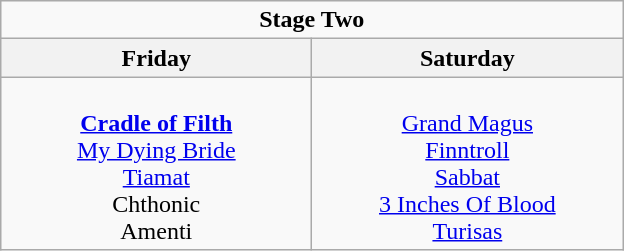<table class="wikitable">
<tr>
<td colspan="2" align="center"><strong>Stage Two</strong></td>
</tr>
<tr>
<th>Friday</th>
<th>Saturday</th>
</tr>
<tr>
<td valign="top" align="center" width=200><br><strong><a href='#'>Cradle of Filth</a></strong><br>
<a href='#'>My Dying Bride</a><br>
<a href='#'>Tiamat</a><br>
Chthonic<br>
Amenti</td>
<td valign="top" align="center" width=200><br><a href='#'>Grand Magus</a><br>
<a href='#'>Finntroll</a><br>
<a href='#'>Sabbat</a><br>
<a href='#'>3 Inches Of Blood</a><br>
<a href='#'>Turisas</a><br></td>
</tr>
</table>
